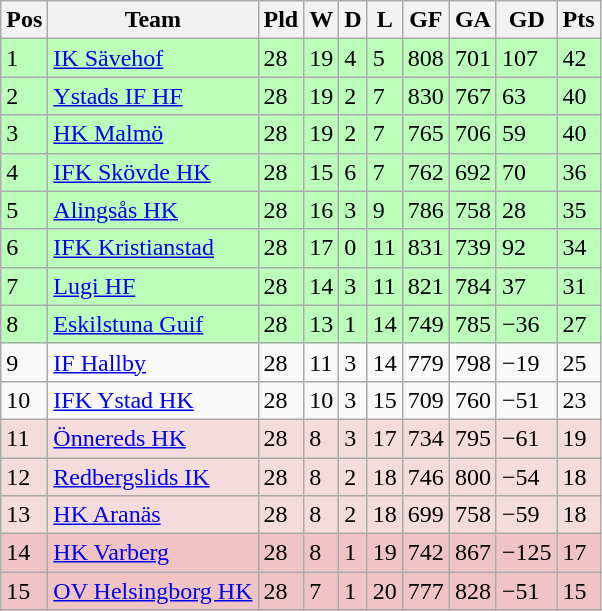<table class="wikitable">
<tr>
<th><span>Pos</span></th>
<th>Team</th>
<th><span>Pld</span></th>
<th><span>W</span></th>
<th><span>D</span></th>
<th><span>L</span></th>
<th><span>GF</span></th>
<th><span>GA</span></th>
<th><span>GD</span></th>
<th><span>Pts</span></th>
</tr>
<tr style="background:#bbffbb">
<td>1</td>
<td><a href='#'>IK Sävehof</a></td>
<td>28</td>
<td>19</td>
<td>4</td>
<td>5</td>
<td>808</td>
<td>701</td>
<td>107</td>
<td>42</td>
</tr>
<tr style="background:#bbffbb">
<td>2</td>
<td><a href='#'>Ystads IF HF</a></td>
<td>28</td>
<td>19</td>
<td>2</td>
<td>7</td>
<td>830</td>
<td>767</td>
<td>63</td>
<td>40</td>
</tr>
<tr style="background:#bbffbb">
<td>3</td>
<td><a href='#'>HK Malmö</a></td>
<td>28</td>
<td>19</td>
<td>2</td>
<td>7</td>
<td>765</td>
<td>706</td>
<td>59</td>
<td>40</td>
</tr>
<tr style="background:#bbffbb">
<td>4</td>
<td><a href='#'>IFK Skövde HK</a></td>
<td>28</td>
<td>15</td>
<td>6</td>
<td>7</td>
<td>762</td>
<td>692</td>
<td>70</td>
<td>36</td>
</tr>
<tr style="background:#bbffbb">
<td>5</td>
<td><a href='#'>Alingsås HK</a></td>
<td>28</td>
<td>16</td>
<td>3</td>
<td>9</td>
<td>786</td>
<td>758</td>
<td>28</td>
<td>35</td>
</tr>
<tr style="background:#bbffbb">
<td>6</td>
<td><a href='#'>IFK Kristianstad</a></td>
<td>28</td>
<td>17</td>
<td>0</td>
<td>11</td>
<td>831</td>
<td>739</td>
<td>92</td>
<td>34</td>
</tr>
<tr style="background:#bbffbb">
<td>7</td>
<td><a href='#'>Lugi HF</a></td>
<td>28</td>
<td>14</td>
<td>3</td>
<td>11</td>
<td>821</td>
<td>784</td>
<td>37</td>
<td>31</td>
</tr>
<tr style="background:#bbffbb">
<td>8</td>
<td><a href='#'>Eskilstuna Guif</a></td>
<td>28</td>
<td>13</td>
<td>1</td>
<td>14</td>
<td>749</td>
<td>785</td>
<td>−36</td>
<td>27</td>
</tr>
<tr>
<td>9</td>
<td><a href='#'>IF Hallby</a></td>
<td>28</td>
<td>11</td>
<td>3</td>
<td>14</td>
<td>779</td>
<td>798</td>
<td>−19</td>
<td>25</td>
</tr>
<tr>
<td>10</td>
<td><a href='#'>IFK Ystad HK</a></td>
<td>28</td>
<td>10</td>
<td>3</td>
<td>15</td>
<td>709</td>
<td>760</td>
<td>−51</td>
<td>23</td>
</tr>
<tr style="background:#f4dcdc">
<td>11</td>
<td><a href='#'>Önnereds HK</a></td>
<td>28</td>
<td>8</td>
<td>3</td>
<td>17</td>
<td>734</td>
<td>795</td>
<td>−61</td>
<td>19</td>
</tr>
<tr style="background:#f4dcdc">
<td>12</td>
<td><a href='#'>Redbergslids IK</a></td>
<td>28</td>
<td>8</td>
<td>2</td>
<td>18</td>
<td>746</td>
<td>800</td>
<td>−54</td>
<td>18</td>
</tr>
<tr style="background:#f4dcdc">
<td>13</td>
<td><a href='#'>HK Aranäs</a></td>
<td>28</td>
<td>8</td>
<td>2</td>
<td>18</td>
<td>699</td>
<td>758</td>
<td>−59</td>
<td>18</td>
</tr>
<tr style="background:#f0c4c4">
<td>14</td>
<td><a href='#'>HK Varberg</a></td>
<td>28</td>
<td>8</td>
<td>1</td>
<td>19</td>
<td>742</td>
<td>867</td>
<td>−125</td>
<td>17</td>
</tr>
<tr style="background:#f0c4c4">
<td>15</td>
<td><a href='#'>OV Helsingborg HK</a></td>
<td>28</td>
<td>7</td>
<td>1</td>
<td>20</td>
<td>777</td>
<td>828</td>
<td>−51</td>
<td>15</td>
</tr>
</table>
